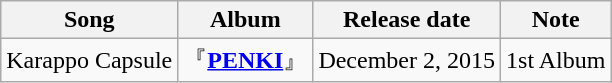<table class="wikitable">
<tr>
<th>Song</th>
<th>Album</th>
<th>Release date</th>
<th>Note</th>
</tr>
<tr>
<td>Karappo Capsule</td>
<td>『<strong><a href='#'>PENKI</a></strong>』</td>
<td>December 2, 2015</td>
<td>1st Album</td>
</tr>
</table>
